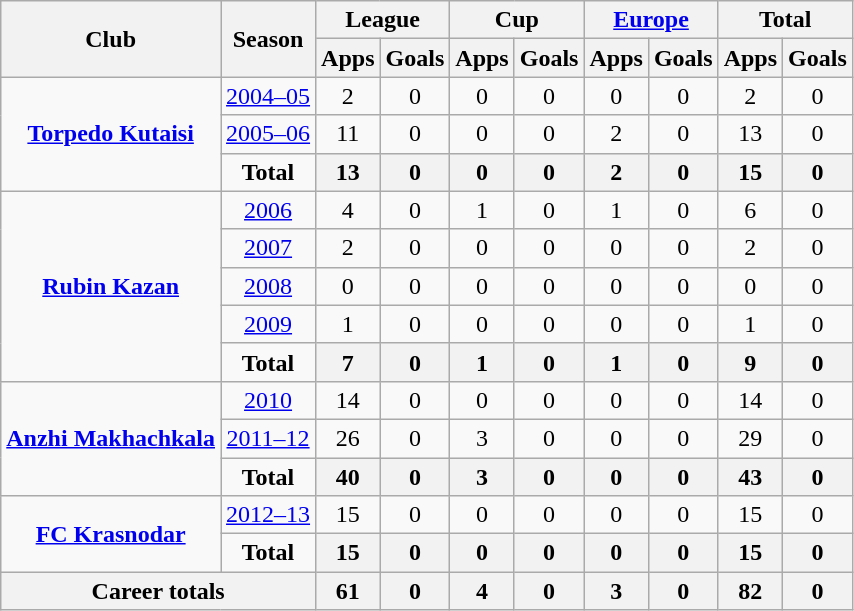<table class="wikitable" style="text-align: center;">
<tr>
<th rowspan="2">Club</th>
<th rowspan="2">Season</th>
<th colspan="2">League</th>
<th colspan="2">Cup</th>
<th colspan="2"><a href='#'>Europe</a></th>
<th colspan="2">Total</th>
</tr>
<tr>
<th>Apps</th>
<th>Goals</th>
<th>Apps</th>
<th>Goals</th>
<th>Apps</th>
<th>Goals</th>
<th>Apps</th>
<th>Goals</th>
</tr>
<tr>
<td rowspan="3" style="text-align:center;"><strong><a href='#'>Torpedo Kutaisi</a></strong></td>
<td !colspan="2"><a href='#'>2004–05</a></td>
<td>2</td>
<td>0</td>
<td>0</td>
<td>0</td>
<td>0</td>
<td>0</td>
<td>2</td>
<td>0</td>
</tr>
<tr>
<td !colspan="2"><a href='#'>2005–06</a></td>
<td>11</td>
<td>0</td>
<td>0</td>
<td>0</td>
<td>2</td>
<td>0</td>
<td>13</td>
<td>0</td>
</tr>
<tr>
<td !colspan="2"><strong>Total</strong></td>
<th>13</th>
<th>0</th>
<th>0</th>
<th>0</th>
<th>2</th>
<th>0</th>
<th>15</th>
<th>0</th>
</tr>
<tr>
<td rowspan="5" style="text-align:center;"><strong><a href='#'>Rubin Kazan</a></strong></td>
<td !colspan="2"><a href='#'>2006</a></td>
<td>4</td>
<td>0</td>
<td>1</td>
<td>0</td>
<td>1</td>
<td>0</td>
<td>6</td>
<td>0</td>
</tr>
<tr>
<td !colspan="2"><a href='#'>2007</a></td>
<td>2</td>
<td>0</td>
<td>0</td>
<td>0</td>
<td>0</td>
<td>0</td>
<td>2</td>
<td>0</td>
</tr>
<tr>
<td !colspan="2"><a href='#'>2008</a></td>
<td>0</td>
<td>0</td>
<td>0</td>
<td>0</td>
<td>0</td>
<td>0</td>
<td>0</td>
<td>0</td>
</tr>
<tr>
<td !colspan="2"><a href='#'>2009</a></td>
<td>1</td>
<td>0</td>
<td>0</td>
<td>0</td>
<td>0</td>
<td>0</td>
<td>1</td>
<td>0</td>
</tr>
<tr>
<td !colspan="2"><strong>Total</strong></td>
<th>7</th>
<th>0</th>
<th>1</th>
<th>0</th>
<th>1</th>
<th>0</th>
<th>9</th>
<th>0</th>
</tr>
<tr>
<td rowspan="3" style="text-align:center;"><strong><a href='#'>Anzhi Makhachkala</a></strong></td>
<td !colspan="2"><a href='#'>2010</a></td>
<td>14</td>
<td>0</td>
<td>0</td>
<td>0</td>
<td>0</td>
<td>0</td>
<td>14</td>
<td>0</td>
</tr>
<tr>
<td !colspan="2"><a href='#'>2011–12</a></td>
<td>26</td>
<td>0</td>
<td>3</td>
<td>0</td>
<td>0</td>
<td>0</td>
<td>29</td>
<td>0</td>
</tr>
<tr>
<td !colspan="2"><strong>Total</strong></td>
<th>40</th>
<th>0</th>
<th>3</th>
<th>0</th>
<th>0</th>
<th>0</th>
<th>43</th>
<th>0</th>
</tr>
<tr>
<td rowspan="2" style="text-align:center;"><strong><a href='#'>FC Krasnodar</a></strong></td>
<td !colspan="2"><a href='#'>2012–13</a></td>
<td>15</td>
<td>0</td>
<td>0</td>
<td>0</td>
<td>0</td>
<td>0</td>
<td>15</td>
<td>0</td>
</tr>
<tr>
<td !colspan="2"><strong>Total</strong></td>
<th>15</th>
<th>0</th>
<th>0</th>
<th>0</th>
<th>0</th>
<th>0</th>
<th>15</th>
<th>0</th>
</tr>
<tr>
<th colspan="2">Career totals</th>
<th>61</th>
<th>0</th>
<th>4</th>
<th>0</th>
<th>3</th>
<th>0</th>
<th>82</th>
<th>0</th>
</tr>
</table>
